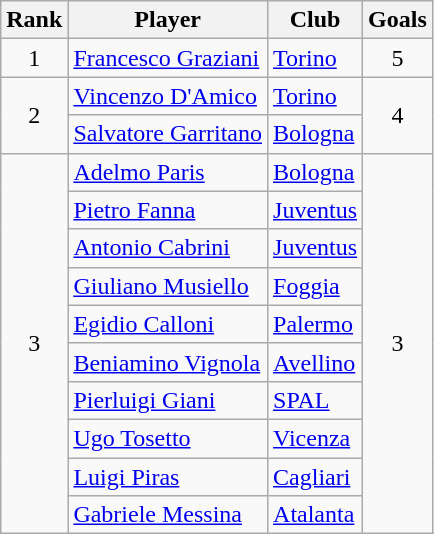<table class="wikitable sortable" style="text-align:center">
<tr>
<th>Rank</th>
<th>Player</th>
<th>Club</th>
<th>Goals</th>
</tr>
<tr>
<td>1</td>
<td align="left"><strong></strong> <a href='#'>Francesco Graziani</a></td>
<td align="left"><a href='#'>Torino</a></td>
<td>5</td>
</tr>
<tr>
<td rowspan="2">2</td>
<td align="left"><strong></strong> <a href='#'>Vincenzo D'Amico</a></td>
<td align="left"><a href='#'>Torino</a></td>
<td rowspan="2">4</td>
</tr>
<tr>
<td align="left"><strong></strong> <a href='#'>Salvatore Garritano</a></td>
<td align="left"><a href='#'>Bologna</a></td>
</tr>
<tr>
<td rowspan="10">3</td>
<td align="left"><strong></strong> <a href='#'>Adelmo Paris</a></td>
<td align="left"><a href='#'>Bologna</a></td>
<td rowspan="10">3</td>
</tr>
<tr>
<td align="left"><strong></strong> <a href='#'>Pietro Fanna</a></td>
<td align="left"><a href='#'>Juventus</a></td>
</tr>
<tr>
<td align="left"><strong></strong> <a href='#'>Antonio Cabrini</a></td>
<td align="left"><a href='#'>Juventus</a></td>
</tr>
<tr>
<td align="left"><strong></strong> <a href='#'>Giuliano Musiello</a></td>
<td align="left"><a href='#'>Foggia</a></td>
</tr>
<tr>
<td align="left"><strong></strong> <a href='#'>Egidio Calloni</a></td>
<td align="left"><a href='#'>Palermo</a></td>
</tr>
<tr>
<td align="left"><strong></strong> <a href='#'>Beniamino Vignola</a></td>
<td align="left"><a href='#'>Avellino</a></td>
</tr>
<tr>
<td align="left"><strong></strong> <a href='#'>Pierluigi Giani</a></td>
<td align="left"><a href='#'>SPAL</a></td>
</tr>
<tr>
<td align="left"><strong></strong> <a href='#'>Ugo Tosetto</a></td>
<td align="left"><a href='#'>Vicenza</a></td>
</tr>
<tr>
<td align="left"><strong></strong> <a href='#'>Luigi Piras</a></td>
<td align="left"><a href='#'>Cagliari</a></td>
</tr>
<tr>
<td align="left"><strong></strong> <a href='#'>Gabriele Messina</a></td>
<td align="left"><a href='#'>Atalanta</a></td>
</tr>
</table>
